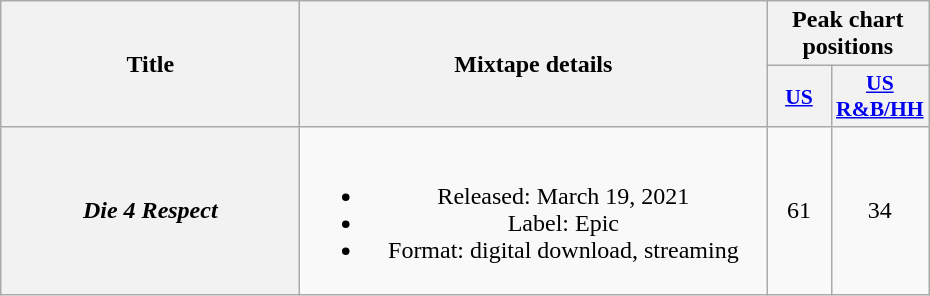<table class="wikitable plainrowheaders" style="text-align: center;">
<tr>
<th scope="col" rowspan="2" style="width:12em;">Title</th>
<th scope="col" rowspan="2" style="width:19em;">Mixtape details</th>
<th scope="col" colspan="2">Peak chart positions</th>
</tr>
<tr>
<th scope="col" style="width:2.5em;font-size:90%;"><a href='#'>US</a><br></th>
<th scope="col" style="width:2.5em;font-size:90%;"><a href='#'>US<br>R&B/HH</a><br></th>
</tr>
<tr>
<th scope="row"><em>Die 4 Respect</em> <br></th>
<td><br><ul><li>Released: March 19, 2021</li><li>Label: Epic</li><li>Format: digital download, streaming</li></ul></td>
<td>61</td>
<td>34</td>
</tr>
</table>
